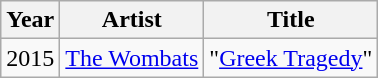<table class="wikitable sortable">
<tr>
<th>Year</th>
<th>Artist</th>
<th>Title</th>
</tr>
<tr>
<td>2015</td>
<td><a href='#'>The Wombats</a></td>
<td>"<a href='#'>Greek Tragedy</a>"</td>
</tr>
</table>
